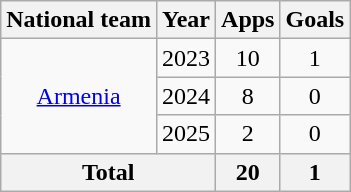<table class="wikitable" style="text-align:center">
<tr>
<th>National team</th>
<th>Year</th>
<th>Apps</th>
<th>Goals</th>
</tr>
<tr>
<td rowspan="3"><a href='#'>Armenia</a></td>
<td>2023</td>
<td>10</td>
<td>1</td>
</tr>
<tr>
<td>2024</td>
<td>8</td>
<td>0</td>
</tr>
<tr>
<td>2025</td>
<td>2</td>
<td>0</td>
</tr>
<tr>
<th colspan="2">Total</th>
<th>20</th>
<th>1</th>
</tr>
</table>
